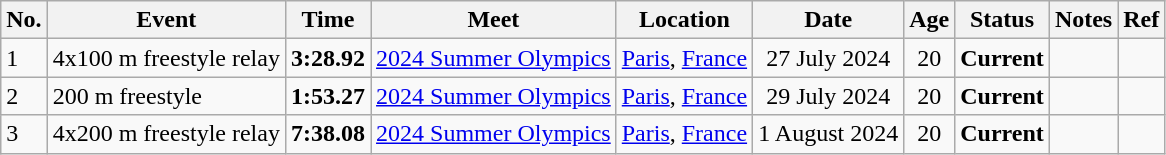<table class="wikitable sortable">
<tr>
<th>No.</th>
<th>Event</th>
<th>Time</th>
<th>Meet</th>
<th>Location</th>
<th>Date</th>
<th>Age</th>
<th>Status</th>
<th>Notes</th>
<th>Ref</th>
</tr>
<tr>
<td>1</td>
<td>4x100 m freestyle relay</td>
<td align="center"><strong>3:28.92</strong></td>
<td><a href='#'>2024 Summer Olympics</a></td>
<td><a href='#'>Paris</a>, <a href='#'>France</a></td>
<td align="center">27 July 2024</td>
<td align="center">20</td>
<td align="center"><strong>Current</strong></td>
<td></td>
<td align="center"></td>
</tr>
<tr>
<td>2</td>
<td>200 m freestyle</td>
<td align="center"><strong>1:53.27</strong></td>
<td><a href='#'>2024 Summer Olympics</a></td>
<td><a href='#'>Paris</a>, <a href='#'>France</a></td>
<td align="center">29 July 2024</td>
<td align="center">20</td>
<td align="center"><strong>Current</strong></td>
<td></td>
<td align="center"></td>
</tr>
<tr>
<td>3</td>
<td>4x200 m freestyle relay</td>
<td align="center"><strong>7:38.08</strong></td>
<td><a href='#'>2024 Summer Olympics</a></td>
<td><a href='#'>Paris</a>, <a href='#'>France</a></td>
<td align="center">1 August 2024</td>
<td align="center">20</td>
<td align="center"><strong>Current</strong></td>
<td></td>
<td align="center"></td>
</tr>
</table>
